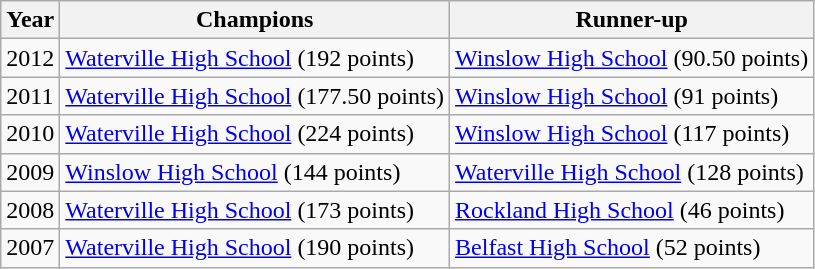<table class="wikitable" border="1">
<tr>
<th>Year</th>
<th>Champions</th>
<th>Runner-up</th>
</tr>
<tr>
<td>2012</td>
<td><a href='#'>Waterville High School</a> (192 points)</td>
<td><a href='#'>Winslow High School</a> (90.50 points)</td>
</tr>
<tr>
<td>2011</td>
<td><a href='#'>Waterville High School</a> (177.50 points)</td>
<td><a href='#'>Winslow High School</a> (91 points)</td>
</tr>
<tr>
<td>2010</td>
<td><a href='#'>Waterville High School</a> (224 points)</td>
<td><a href='#'>Winslow High School</a> (117 points)</td>
</tr>
<tr>
<td>2009</td>
<td><a href='#'>Winslow High School</a> (144 points)</td>
<td><a href='#'>Waterville High School</a> (128 points)</td>
</tr>
<tr>
<td>2008</td>
<td><a href='#'>Waterville High School</a> (173 points)</td>
<td><a href='#'>Rockland High School</a> (46 points)</td>
</tr>
<tr>
<td>2007</td>
<td><a href='#'>Waterville High School</a> (190 points)</td>
<td><a href='#'>Belfast High School</a> (52 points)</td>
</tr>
</table>
